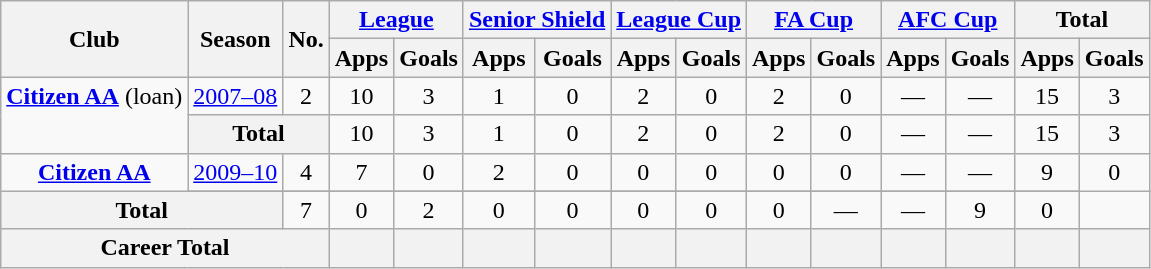<table class="wikitable" style="text-align: center;">
<tr>
<th rowspan="2">Club</th>
<th rowspan="2">Season</th>
<th rowspan="2">No.</th>
<th colspan="2"><a href='#'>League</a></th>
<th colspan="2"><a href='#'>Senior Shield</a></th>
<th colspan="2"><a href='#'>League Cup</a></th>
<th colspan="2"><a href='#'>FA Cup</a></th>
<th colspan="2"><a href='#'>AFC Cup</a></th>
<th colspan="2">Total</th>
</tr>
<tr>
<th>Apps</th>
<th>Goals</th>
<th>Apps</th>
<th>Goals</th>
<th>Apps</th>
<th>Goals</th>
<th>Apps</th>
<th>Goals</th>
<th>Apps</th>
<th>Goals</th>
<th>Apps</th>
<th>Goals</th>
</tr>
<tr>
<td rowspan="2" valign="top"><strong><a href='#'>Citizen AA</a></strong> (loan)</td>
<td><a href='#'>2007–08</a></td>
<td>2</td>
<td>10</td>
<td>3</td>
<td>1</td>
<td>0</td>
<td>2</td>
<td>0</td>
<td>2</td>
<td>0</td>
<td>—</td>
<td>—</td>
<td>15</td>
<td>3</td>
</tr>
<tr>
<th colspan="2">Total</th>
<td>10</td>
<td>3</td>
<td>1</td>
<td>0</td>
<td>2</td>
<td>0</td>
<td>2</td>
<td>0</td>
<td>—</td>
<td>—</td>
<td>15</td>
<td>3</td>
</tr>
<tr>
<td rowspan="2" valign="top"><strong><a href='#'>Citizen AA</a></strong></td>
<td><a href='#'>2009–10</a></td>
<td>4</td>
<td>7</td>
<td>0</td>
<td>2</td>
<td>0</td>
<td>0</td>
<td>0</td>
<td>0</td>
<td>0</td>
<td>—</td>
<td>—</td>
<td>9</td>
<td>0</td>
</tr>
<tr>
</tr>
<tr align=center>
<th colspan="2">Total</th>
<td>7</td>
<td>0</td>
<td>2</td>
<td>0</td>
<td>0</td>
<td>0</td>
<td>0</td>
<td>0</td>
<td>—</td>
<td>—</td>
<td>9</td>
<td>0</td>
</tr>
<tr>
<th colspan="3">Career Total</th>
<th></th>
<th></th>
<th></th>
<th></th>
<th></th>
<th></th>
<th></th>
<th></th>
<th></th>
<th></th>
<th></th>
<th></th>
</tr>
</table>
